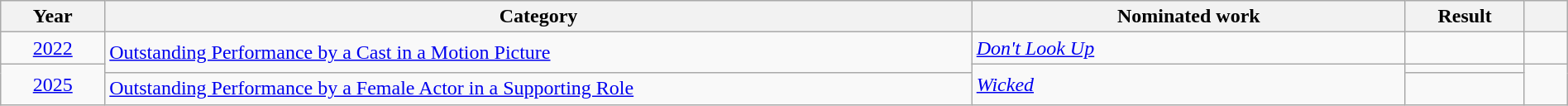<table class="wikitable plainrowheaders" style="width:100%;">
<tr>
<th scope="col" style="width:2%;">Year</th>
<th scope="col" style="width:20%;">Category</th>
<th scope="col" style="width:10%;">Nominated work</th>
<th scope="col" style="width:2%;">Result</th>
<th scope="col" style="width:1%;"></th>
</tr>
<tr>
<td align="center"><a href='#'>2022</a></td>
<td rowspan="2"><a href='#'>Outstanding Performance by a Cast in a Motion Picture</a></td>
<td><em><a href='#'>Don't Look Up</a></em></td>
<td></td>
<td style="text-align:center;"></td>
</tr>
<tr>
<td align="center" rowspan="2"><a href='#'>2025</a></td>
<td rowspan=2><em><a href='#'>Wicked</a></em></td>
<td></td>
<td style="text-align:center;" rowspan="2"></td>
</tr>
<tr>
<td><a href='#'>Outstanding Performance by a Female Actor in a Supporting Role</a></td>
<td></td>
</tr>
</table>
